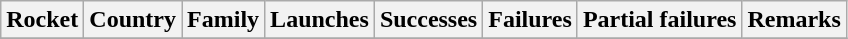<table class="wikitable sortable">
<tr>
<th>Rocket</th>
<th>Country</th>
<th>Family</th>
<th>Launches</th>
<th>Successes</th>
<th>Failures</th>
<th>Partial failures</th>
<th>Remarks</th>
</tr>
<tr>
</tr>
</table>
